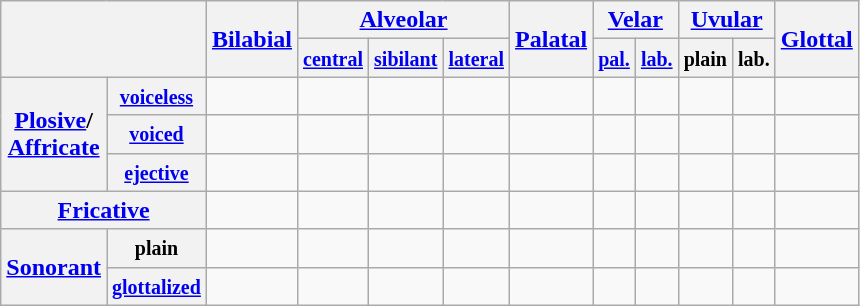<table class="wikitable" style="text-align:center">
<tr>
<th colspan="2" rowspan="2"></th>
<th rowspan="2"><a href='#'>Bilabial</a></th>
<th colspan="3"><a href='#'>Alveolar</a></th>
<th rowspan="2"><a href='#'>Palatal</a></th>
<th colspan="2"><a href='#'>Velar</a></th>
<th colspan="2"><a href='#'>Uvular</a></th>
<th rowspan="2"><a href='#'>Glottal</a></th>
</tr>
<tr>
<th><small><a href='#'>central</a></small></th>
<th><small><a href='#'>sibilant</a></small></th>
<th><small><a href='#'>lateral</a></small></th>
<th><small><a href='#'>pal.</a></small></th>
<th><small><a href='#'>lab.</a></small></th>
<th><small>plain</small></th>
<th><small>lab.</small></th>
</tr>
<tr>
<th rowspan="3"><a href='#'>Plosive</a>/<br><a href='#'>Affricate</a></th>
<th><small><a href='#'>voiceless</a></small></th>
<td></td>
<td></td>
<td></td>
<td></td>
<td></td>
<td></td>
<td></td>
<td></td>
<td></td>
<td></td>
</tr>
<tr>
<th><small><a href='#'>voiced</a></small></th>
<td></td>
<td></td>
<td></td>
<td></td>
<td></td>
<td></td>
<td></td>
<td></td>
<td></td>
<td></td>
</tr>
<tr>
<th><small><a href='#'>ejective</a></small></th>
<td></td>
<td></td>
<td></td>
<td></td>
<td></td>
<td></td>
<td></td>
<td></td>
<td></td>
<td></td>
</tr>
<tr>
<th colspan="2"><a href='#'>Fricative</a></th>
<td></td>
<td></td>
<td></td>
<td></td>
<td></td>
<td></td>
<td></td>
<td></td>
<td></td>
<td></td>
</tr>
<tr>
<th rowspan="2"><a href='#'>Sonorant</a></th>
<th><small>plain</small></th>
<td></td>
<td></td>
<td></td>
<td></td>
<td></td>
<td></td>
<td></td>
<td></td>
<td></td>
<td></td>
</tr>
<tr>
<th><small><a href='#'>glottalized</a></small></th>
<td></td>
<td></td>
<td></td>
<td></td>
<td></td>
<td></td>
<td></td>
<td></td>
<td></td>
<td></td>
</tr>
</table>
